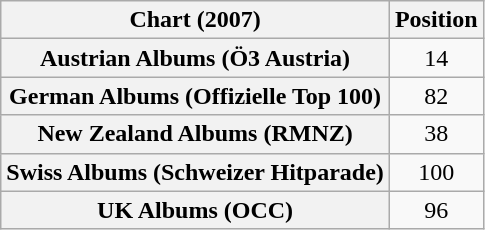<table class="wikitable sortable plainrowheaders" style="text-align:center">
<tr>
<th scope="col">Chart (2007)</th>
<th scope="col">Position</th>
</tr>
<tr>
<th scope="row">Austrian Albums (Ö3 Austria)</th>
<td>14</td>
</tr>
<tr>
<th scope="row">German Albums (Offizielle Top 100)</th>
<td>82</td>
</tr>
<tr>
<th scope="row">New Zealand Albums (RMNZ)</th>
<td>38</td>
</tr>
<tr>
<th scope="row">Swiss Albums (Schweizer Hitparade)</th>
<td>100</td>
</tr>
<tr>
<th scope="row">UK Albums (OCC)</th>
<td>96</td>
</tr>
</table>
